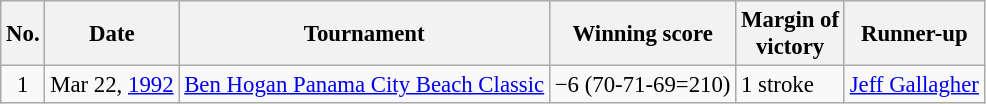<table class="wikitable" style="font-size:95%;">
<tr>
<th>No.</th>
<th>Date</th>
<th>Tournament</th>
<th>Winning score</th>
<th>Margin of<br>victory</th>
<th>Runner-up</th>
</tr>
<tr>
<td align=center>1</td>
<td align=right>Mar 22, <a href='#'>1992</a></td>
<td><a href='#'>Ben Hogan Panama City Beach Classic</a></td>
<td>−6 (70-71-69=210)</td>
<td>1 stroke</td>
<td> <a href='#'>Jeff Gallagher</a></td>
</tr>
</table>
